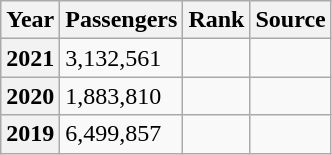<table class="wikitable sortable">
<tr>
<th>Year</th>
<th>Passengers</th>
<th>Rank</th>
<th>Source</th>
</tr>
<tr>
<th>2021</th>
<td>3,132,561 </td>
<td></td>
<td></td>
</tr>
<tr>
<th>2020</th>
<td>1,883,810 </td>
<td></td>
<td></td>
</tr>
<tr>
<th>2019</th>
<td>6,499,857</td>
<td></td>
<td></td>
</tr>
</table>
